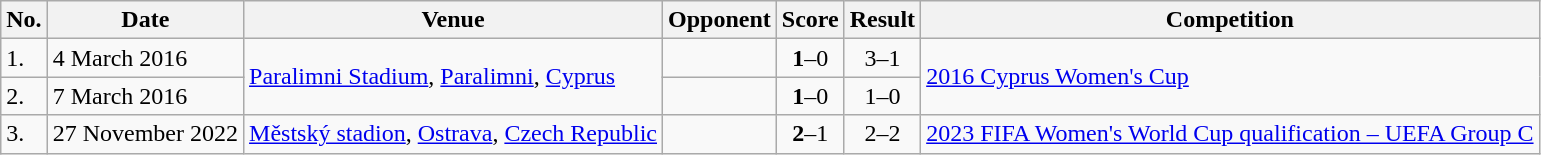<table class="wikitable">
<tr>
<th>No.</th>
<th>Date</th>
<th>Venue</th>
<th>Opponent</th>
<th>Score</th>
<th>Result</th>
<th>Competition</th>
</tr>
<tr>
<td>1.</td>
<td>4 March 2016</td>
<td rowspan=2><a href='#'>Paralimni Stadium</a>, <a href='#'>Paralimni</a>, <a href='#'>Cyprus</a></td>
<td></td>
<td align=center><strong>1</strong>–0</td>
<td align=center>3–1</td>
<td rowspan=2><a href='#'>2016 Cyprus Women's Cup</a></td>
</tr>
<tr>
<td>2.</td>
<td>7 March 2016</td>
<td></td>
<td align=center><strong>1</strong>–0</td>
<td align=center>1–0</td>
</tr>
<tr>
<td>3.</td>
<td>27 November 2022</td>
<td><a href='#'>Městský stadion</a>, <a href='#'>Ostrava</a>, <a href='#'>Czech Republic</a></td>
<td></td>
<td align=center><strong>2</strong>–1</td>
<td align=center>2–2</td>
<td><a href='#'>2023 FIFA Women's World Cup qualification – UEFA Group C</a></td>
</tr>
</table>
